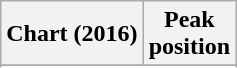<table class="wikitable">
<tr>
<th>Chart (2016)</th>
<th>Peak<br>position</th>
</tr>
<tr>
</tr>
<tr>
</tr>
</table>
